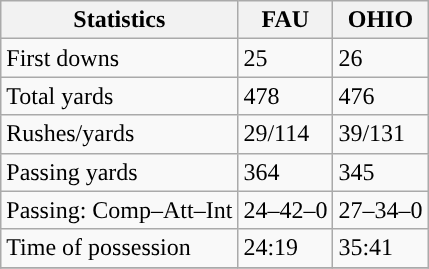<table class="wikitable" style="float: left;">
<tr>
<th>Statistics</th>
<th>FAU</th>
<th>OHIO</th>
</tr>
<tr>
<td>First downs</td>
<td>25</td>
<td>26</td>
</tr>
<tr>
<td>Total yards</td>
<td>478</td>
<td>476</td>
</tr>
<tr>
<td>Rushes/yards</td>
<td>29/114</td>
<td>39/131</td>
</tr>
<tr>
<td>Passing yards</td>
<td>364</td>
<td>345</td>
</tr>
<tr>
<td>Passing: Comp–Att–Int</td>
<td>24–42–0</td>
<td>27–34–0</td>
</tr>
<tr>
<td>Time of possession</td>
<td>24:19</td>
<td>35:41</td>
</tr>
<tr>
</tr>
</table>
